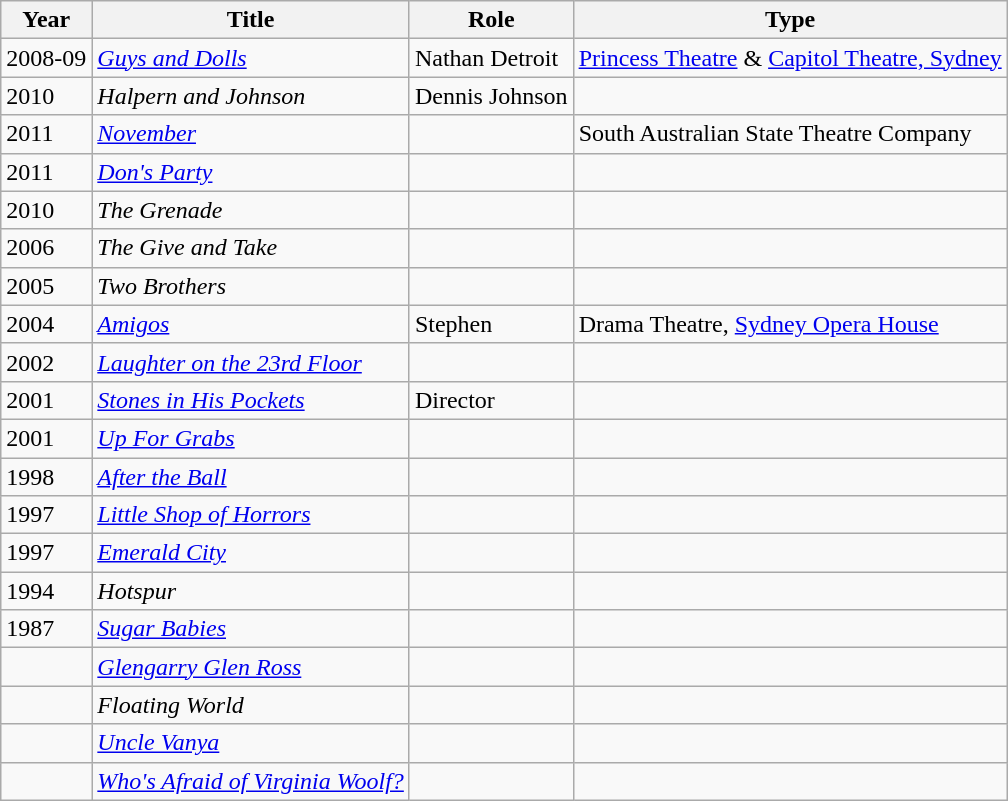<table class="wikitable">
<tr>
<th>Year</th>
<th>Title</th>
<th>Role</th>
<th>Type</th>
</tr>
<tr>
<td>2008-09</td>
<td><em><a href='#'>Guys and Dolls</a></em></td>
<td>Nathan Detroit</td>
<td><a href='#'>Princess Theatre</a> & <a href='#'>Capitol Theatre, Sydney</a></td>
</tr>
<tr>
<td>2010</td>
<td><em>Halpern and Johnson</em></td>
<td>Dennis Johnson</td>
<td></td>
</tr>
<tr>
<td>2011</td>
<td><em><a href='#'>November</a></em></td>
<td></td>
<td>South Australian State Theatre Company</td>
</tr>
<tr>
<td>2011</td>
<td><em><a href='#'>Don's Party</a></em></td>
<td></td>
<td></td>
</tr>
<tr>
<td>2010</td>
<td><em>The Grenade</em></td>
<td></td>
<td></td>
</tr>
<tr>
<td>2006</td>
<td><em>The Give and Take</em></td>
<td></td>
<td></td>
</tr>
<tr>
<td>2005</td>
<td><em>Two Brothers</em></td>
<td></td>
<td></td>
</tr>
<tr>
<td>2004</td>
<td><em><a href='#'>Amigos</a></em></td>
<td>Stephen</td>
<td>Drama Theatre, <a href='#'>Sydney Opera House</a></td>
</tr>
<tr>
<td>2002</td>
<td><em><a href='#'>Laughter on the 23rd Floor</a></em></td>
<td></td>
<td></td>
</tr>
<tr>
<td>2001</td>
<td><em><a href='#'>Stones in His Pockets</a></em></td>
<td>Director</td>
<td></td>
</tr>
<tr>
<td>2001</td>
<td><em><a href='#'>Up For Grabs</a></em></td>
<td></td>
<td></td>
</tr>
<tr>
<td>1998</td>
<td><em><a href='#'>After the Ball</a></em></td>
<td></td>
<td></td>
</tr>
<tr>
<td>1997</td>
<td><em><a href='#'>Little Shop of Horrors</a></em></td>
<td></td>
<td></td>
</tr>
<tr>
<td>1997</td>
<td><em><a href='#'>Emerald City</a></em></td>
<td></td>
<td></td>
</tr>
<tr>
<td>1994</td>
<td><em>Hotspur</em></td>
<td></td>
<td></td>
</tr>
<tr>
<td>1987</td>
<td><em><a href='#'>Sugar Babies</a></em></td>
<td></td>
<td></td>
</tr>
<tr>
<td></td>
<td><em><a href='#'>Glengarry Glen Ross</a></em></td>
<td></td>
<td></td>
</tr>
<tr>
<td></td>
<td><em>Floating World</em></td>
<td></td>
<td></td>
</tr>
<tr>
<td></td>
<td><em><a href='#'>Uncle Vanya</a></em></td>
<td></td>
<td></td>
</tr>
<tr>
<td></td>
<td><em><a href='#'>Who's Afraid of Virginia Woolf?</a></em></td>
<td></td>
<td></td>
</tr>
</table>
